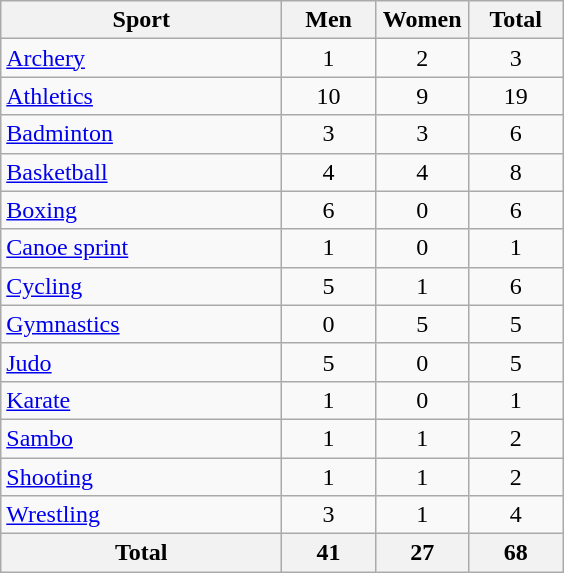<table class="wikitable sortable" style="text-align:center;">
<tr>
<th width=180>Sport</th>
<th width=55>Men</th>
<th width=55>Women</th>
<th width=55>Total</th>
</tr>
<tr>
<td align=left><a href='#'>Archery</a></td>
<td>1</td>
<td>2</td>
<td>3</td>
</tr>
<tr>
<td align=left><a href='#'>Athletics</a></td>
<td>10</td>
<td>9</td>
<td>19</td>
</tr>
<tr>
<td align=left><a href='#'>Badminton</a></td>
<td>3</td>
<td>3</td>
<td>6</td>
</tr>
<tr>
<td align=left><a href='#'>Basketball</a></td>
<td>4</td>
<td>4</td>
<td>8</td>
</tr>
<tr>
<td align=left><a href='#'>Boxing</a></td>
<td>6</td>
<td>0</td>
<td>6</td>
</tr>
<tr>
<td align=left><a href='#'>Canoe sprint</a></td>
<td>1</td>
<td>0</td>
<td>1</td>
</tr>
<tr>
<td align=left><a href='#'>Cycling</a></td>
<td>5</td>
<td>1</td>
<td>6</td>
</tr>
<tr>
<td align=left><a href='#'>Gymnastics</a></td>
<td>0</td>
<td>5</td>
<td>5</td>
</tr>
<tr>
<td align=left><a href='#'>Judo</a></td>
<td>5</td>
<td>0</td>
<td>5</td>
</tr>
<tr>
<td align=left><a href='#'>Karate</a></td>
<td>1</td>
<td>0</td>
<td>1</td>
</tr>
<tr>
<td align=left><a href='#'>Sambo</a></td>
<td>1</td>
<td>1</td>
<td>2</td>
</tr>
<tr>
<td align=left><a href='#'>Shooting</a></td>
<td>1</td>
<td>1</td>
<td>2</td>
</tr>
<tr>
<td align=left><a href='#'>Wrestling</a></td>
<td>3</td>
<td>1</td>
<td>4</td>
</tr>
<tr>
<th>Total</th>
<th>41</th>
<th>27</th>
<th>68</th>
</tr>
</table>
